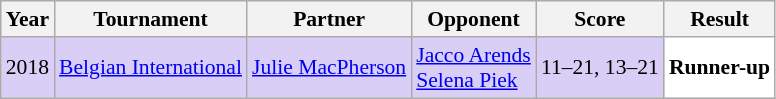<table class="sortable wikitable" style="font-size: 90%;">
<tr>
<th>Year</th>
<th>Tournament</th>
<th>Partner</th>
<th>Opponent</th>
<th>Score</th>
<th>Result</th>
</tr>
<tr style="background:#D8CEF6">
<td align="center">2018</td>
<td align="left"><a href='#'>Belgian International</a></td>
<td align="left"> <a href='#'>Julie MacPherson</a></td>
<td align="left"> <a href='#'>Jacco Arends</a><br> <a href='#'>Selena Piek</a></td>
<td align="left">11–21, 13–21</td>
<td style="text-align:left; background:white"> <strong>Runner-up</strong></td>
</tr>
</table>
